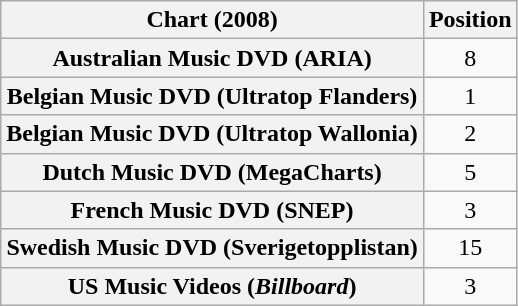<table class="wikitable sortable plainrowheaders" style="text-align:center">
<tr>
<th scope="col">Chart (2008)</th>
<th scope="col">Position</th>
</tr>
<tr>
<th scope="row">Australian Music DVD (ARIA)</th>
<td>8</td>
</tr>
<tr>
<th scope="row">Belgian Music DVD (Ultratop Flanders)</th>
<td>1</td>
</tr>
<tr>
<th scope="row">Belgian Music DVD (Ultratop Wallonia)</th>
<td>2</td>
</tr>
<tr>
<th scope="row">Dutch Music DVD (MegaCharts)</th>
<td>5</td>
</tr>
<tr>
<th scope="row">French Music DVD (SNEP)</th>
<td>3</td>
</tr>
<tr>
<th scope="row">Swedish Music DVD (Sverigetopplistan)</th>
<td>15</td>
</tr>
<tr>
<th scope="row">US Music Videos (<em>Billboard</em>)</th>
<td>3</td>
</tr>
</table>
